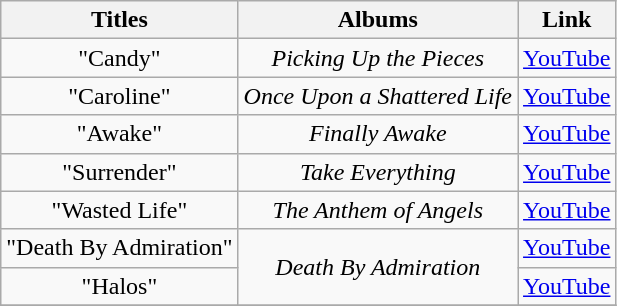<table class="wikitable" style="text-align:center;">
<tr>
<th>Titles</th>
<th>Albums</th>
<th>Link</th>
</tr>
<tr>
<td>"Candy"</td>
<td><em>Picking Up the Pieces</em></td>
<td><a href='#'>YouTube</a> </td>
</tr>
<tr>
<td>"Caroline"</td>
<td><em>Once Upon a Shattered Life</em></td>
<td><a href='#'>YouTube</a> </td>
</tr>
<tr>
<td>"Awake"</td>
<td><em>Finally Awake</em></td>
<td><a href='#'>YouTube</a> </td>
</tr>
<tr>
<td>"Surrender"</td>
<td><em>Take Everything</em></td>
<td><a href='#'>YouTube</a> </td>
</tr>
<tr>
<td>"Wasted Life"</td>
<td><em>The Anthem of Angels</em></td>
<td><a href='#'>YouTube</a> </td>
</tr>
<tr>
<td>"Death By Admiration"</td>
<td rowspan="2"><em>Death By Admiration</em></td>
<td><a href='#'>YouTube</a> </td>
</tr>
<tr>
<td>"Halos"</td>
<td><a href='#'>YouTube</a> </td>
</tr>
<tr>
</tr>
</table>
